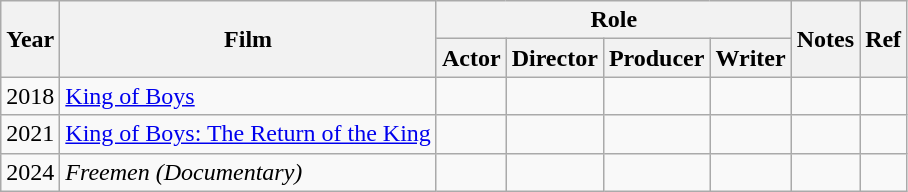<table class="wikitable">
<tr>
<th rowspan="2">Year</th>
<th rowspan="2">Film</th>
<th colspan="4">Role</th>
<th rowspan="2">Notes</th>
<th rowspan="2">Ref</th>
</tr>
<tr>
<th>Actor</th>
<th>Director</th>
<th>Producer</th>
<th>Writer</th>
</tr>
<tr>
<td>2018</td>
<td><a href='#'>King of Boys</a></td>
<td></td>
<td></td>
<td></td>
<td></td>
<td></td>
<td></td>
</tr>
<tr>
<td>2021</td>
<td><a href='#'>King of Boys: The Return of the King</a></td>
<td></td>
<td></td>
<td></td>
<td></td>
<td></td>
<td></td>
</tr>
<tr>
<td>2024</td>
<td><em>Freemen (Documentary)</em></td>
<td></td>
<td></td>
<td></td>
<td></td>
<td></td>
<td></td>
</tr>
</table>
